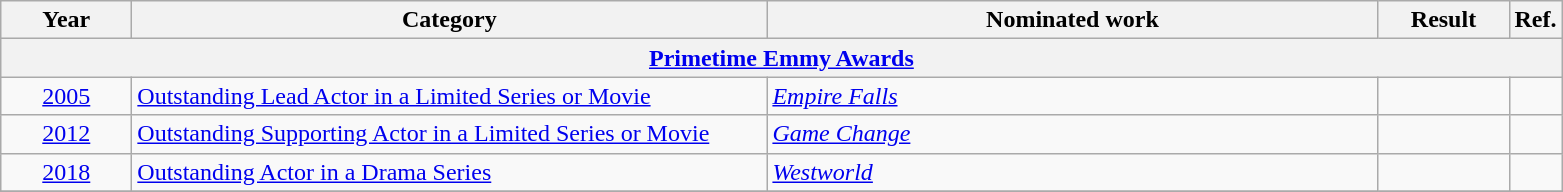<table class=wikitable>
<tr>
<th scope="col" style="width:5em;">Year</th>
<th scope="col" style="width:26em;">Category</th>
<th scope="col" style="width:25em;">Nominated work</th>
<th scope="col" style="width:5em;">Result</th>
<th>Ref.</th>
</tr>
<tr>
<th colspan=5><a href='#'>Primetime Emmy Awards</a></th>
</tr>
<tr>
<td style="text-align:center;"><a href='#'>2005</a></td>
<td><a href='#'>Outstanding Lead Actor in a Limited Series or Movie</a></td>
<td><em><a href='#'>Empire Falls</a></em></td>
<td></td>
<td></td>
</tr>
<tr>
<td style="text-align:center;"><a href='#'>2012</a></td>
<td><a href='#'>Outstanding Supporting Actor in a Limited Series or Movie</a></td>
<td><em><a href='#'>Game Change</a></em></td>
<td></td>
<td></td>
</tr>
<tr>
<td style="text-align:center;"><a href='#'>2018</a></td>
<td><a href='#'>Outstanding Actor in a Drama Series</a></td>
<td><em><a href='#'>Westworld</a></em></td>
<td></td>
<td></td>
</tr>
<tr>
</tr>
</table>
